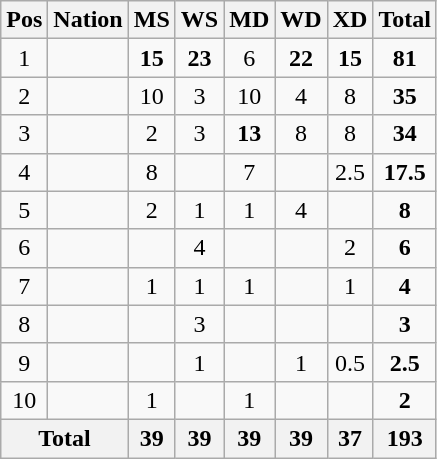<table class="wikitable" style="text-align:center">
<tr>
<th>Pos</th>
<th>Nation</th>
<th>MS</th>
<th>WS</th>
<th>MD</th>
<th>WD</th>
<th>XD</th>
<th>Total</th>
</tr>
<tr>
<td>1</td>
<td align=left><strong></strong></td>
<td><strong>15</strong></td>
<td><strong>23</strong></td>
<td>6</td>
<td><strong>22</strong></td>
<td><strong>15</strong></td>
<td><strong>81</strong></td>
</tr>
<tr>
<td>2</td>
<td align=left></td>
<td>10</td>
<td>3</td>
<td>10</td>
<td>4</td>
<td>8</td>
<td><strong>35</strong></td>
</tr>
<tr>
<td>3</td>
<td align=left></td>
<td>2</td>
<td>3</td>
<td><strong>13</strong></td>
<td>8</td>
<td>8</td>
<td><strong>34</strong></td>
</tr>
<tr>
<td>4</td>
<td align=left></td>
<td>8</td>
<td></td>
<td>7</td>
<td></td>
<td>2.5</td>
<td><strong>17.5</strong></td>
</tr>
<tr>
<td>5</td>
<td align=left></td>
<td>2</td>
<td>1</td>
<td>1</td>
<td>4</td>
<td></td>
<td><strong>8</strong></td>
</tr>
<tr>
<td>6</td>
<td align=left></td>
<td></td>
<td>4</td>
<td></td>
<td></td>
<td>2</td>
<td><strong>6</strong></td>
</tr>
<tr>
<td>7</td>
<td align=left></td>
<td>1</td>
<td>1</td>
<td>1</td>
<td></td>
<td>1</td>
<td><strong>4</strong></td>
</tr>
<tr>
<td>8</td>
<td align=left></td>
<td></td>
<td>3</td>
<td></td>
<td></td>
<td></td>
<td><strong>3</strong></td>
</tr>
<tr>
<td>9</td>
<td align=left></td>
<td></td>
<td>1</td>
<td></td>
<td>1</td>
<td>0.5</td>
<td><strong>2.5</strong></td>
</tr>
<tr>
<td>10</td>
<td align=left></td>
<td>1</td>
<td></td>
<td>1</td>
<td></td>
<td></td>
<td><strong>2</strong></td>
</tr>
<tr>
<th colspan="2">Total</th>
<th>39</th>
<th>39</th>
<th>39</th>
<th>39</th>
<th>37</th>
<th><strong>193</strong></th>
</tr>
</table>
